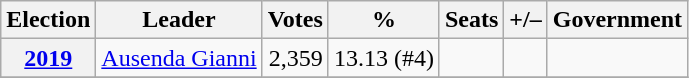<table class=wikitable style=text-align:right>
<tr>
<th>Election</th>
<th>Leader</th>
<th>Votes</th>
<th>%</th>
<th>Seats</th>
<th>+/–</th>
<th>Government</th>
</tr>
<tr>
<th><a href='#'>2019</a></th>
<td align=left rowspan=1><a href='#'>Ausenda Gianni</a></td>
<td>2,359</td>
<td>13.13 (#4)</td>
<td></td>
<td></td>
<td></td>
</tr>
<tr>
</tr>
</table>
